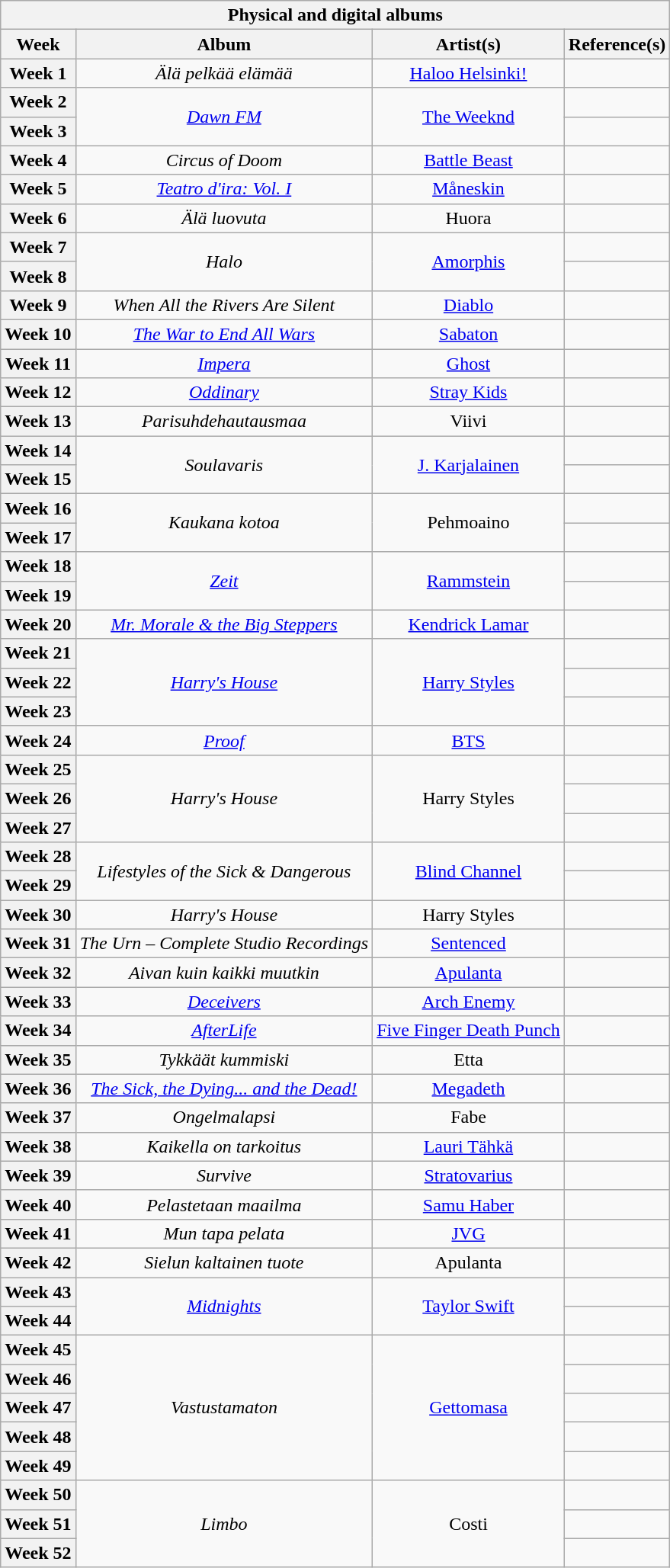<table class="wikitable plainrowheaders" style="text-align:center">
<tr>
<th colspan="4">Physical and digital albums</th>
</tr>
<tr>
<th>Week</th>
<th>Album</th>
<th>Artist(s)</th>
<th>Reference(s)</th>
</tr>
<tr>
<th scope="row">Week 1</th>
<td><em>Älä pelkää elämää</em></td>
<td><a href='#'>Haloo Helsinki!</a></td>
<td></td>
</tr>
<tr>
<th scope="row">Week 2</th>
<td rowspan="2"><em><a href='#'>Dawn FM</a></em></td>
<td rowspan="2"><a href='#'>The Weeknd</a></td>
<td></td>
</tr>
<tr>
<th scope="row">Week 3</th>
<td></td>
</tr>
<tr>
<th scope="row">Week 4</th>
<td><em>Circus of Doom</em></td>
<td><a href='#'>Battle Beast</a></td>
<td></td>
</tr>
<tr>
<th scope="row">Week 5</th>
<td><em><a href='#'>Teatro d'ira: Vol. I</a></em></td>
<td><a href='#'>Måneskin</a></td>
<td></td>
</tr>
<tr>
<th scope="row">Week 6</th>
<td><em>Älä luovuta</em></td>
<td>Huora</td>
<td></td>
</tr>
<tr>
<th scope="row">Week 7</th>
<td rowspan="2"><em>Halo</em></td>
<td rowspan="2"><a href='#'>Amorphis</a></td>
<td></td>
</tr>
<tr>
<th scope="row">Week 8</th>
<td></td>
</tr>
<tr>
<th scope="row">Week 9</th>
<td><em>When All the Rivers Are Silent</em></td>
<td><a href='#'>Diablo</a></td>
<td></td>
</tr>
<tr>
<th scope="row">Week 10</th>
<td><em><a href='#'>The War to End All Wars</a></em></td>
<td><a href='#'>Sabaton</a></td>
<td></td>
</tr>
<tr>
<th scope="row">Week 11</th>
<td><em><a href='#'>Impera</a></em></td>
<td><a href='#'>Ghost</a></td>
<td></td>
</tr>
<tr>
<th scope="row">Week 12</th>
<td><em><a href='#'>Oddinary</a></em></td>
<td><a href='#'>Stray Kids</a></td>
<td></td>
</tr>
<tr>
<th scope="row">Week 13</th>
<td><em>Parisuhdehautausmaa</em></td>
<td>Viivi</td>
<td></td>
</tr>
<tr>
<th scope="row">Week 14</th>
<td rowspan="2"><em>Soulavaris</em></td>
<td rowspan="2"><a href='#'>J. Karjalainen</a></td>
<td></td>
</tr>
<tr>
<th scope="row">Week 15</th>
<td></td>
</tr>
<tr>
<th scope="row">Week 16</th>
<td rowspan="2"><em>Kaukana kotoa</em></td>
<td rowspan="2">Pehmoaino</td>
<td></td>
</tr>
<tr>
<th scope="row">Week 17</th>
<td></td>
</tr>
<tr>
<th scope="row">Week 18</th>
<td rowspan="2"><em><a href='#'>Zeit</a></em></td>
<td rowspan="2"><a href='#'>Rammstein</a></td>
<td></td>
</tr>
<tr>
<th scope="row">Week 19</th>
<td></td>
</tr>
<tr>
<th scope="row">Week 20</th>
<td><em><a href='#'>Mr. Morale & the Big Steppers</a></em></td>
<td><a href='#'>Kendrick Lamar</a></td>
<td></td>
</tr>
<tr>
<th scope="row">Week 21</th>
<td rowspan="3"><em><a href='#'>Harry's House</a></em></td>
<td rowspan="3"><a href='#'>Harry Styles</a></td>
<td></td>
</tr>
<tr>
<th scope="row">Week 22</th>
<td></td>
</tr>
<tr>
<th scope="row">Week 23</th>
<td></td>
</tr>
<tr>
<th scope="row">Week 24</th>
<td><em><a href='#'>Proof</a></em></td>
<td><a href='#'>BTS</a></td>
<td></td>
</tr>
<tr>
<th scope="row">Week 25</th>
<td rowspan="3"><em>Harry's House</em></td>
<td rowspan="3">Harry Styles</td>
<td></td>
</tr>
<tr>
<th scope="row">Week 26</th>
<td></td>
</tr>
<tr>
<th scope="row">Week 27</th>
<td></td>
</tr>
<tr>
<th scope="row">Week 28</th>
<td rowspan="2"><em>Lifestyles of the Sick & Dangerous</em></td>
<td rowspan="2"><a href='#'>Blind Channel</a></td>
<td></td>
</tr>
<tr>
<th scope="row">Week 29</th>
<td></td>
</tr>
<tr>
<th scope="row">Week 30</th>
<td><em>Harry's House</em></td>
<td>Harry Styles</td>
<td></td>
</tr>
<tr>
<th scope="row">Week 31</th>
<td><em>The Urn – Complete Studio Recordings</em></td>
<td><a href='#'>Sentenced</a></td>
<td></td>
</tr>
<tr>
<th scope="row">Week 32</th>
<td><em>Aivan kuin kaikki muutkin</em></td>
<td><a href='#'>Apulanta</a></td>
<td></td>
</tr>
<tr>
<th scope="row">Week 33</th>
<td><em><a href='#'>Deceivers</a></em></td>
<td><a href='#'>Arch Enemy</a></td>
<td></td>
</tr>
<tr>
<th scope="row">Week 34</th>
<td><em><a href='#'>AfterLife</a></em></td>
<td><a href='#'>Five Finger Death Punch</a></td>
<td></td>
</tr>
<tr>
<th scope="row">Week 35</th>
<td><em>Tykkäät kummiski</em></td>
<td>Etta</td>
<td></td>
</tr>
<tr>
<th scope="row">Week 36</th>
<td><em><a href='#'>The Sick, the Dying... and the Dead!</a></em></td>
<td><a href='#'>Megadeth</a></td>
<td></td>
</tr>
<tr>
<th scope="row">Week 37</th>
<td><em>Ongelmalapsi</em></td>
<td>Fabe</td>
<td></td>
</tr>
<tr>
<th scope="row">Week 38</th>
<td><em>Kaikella on tarkoitus</em></td>
<td><a href='#'>Lauri Tähkä</a></td>
<td></td>
</tr>
<tr>
<th scope="row">Week 39</th>
<td><em>Survive</em></td>
<td><a href='#'>Stratovarius</a></td>
<td></td>
</tr>
<tr>
<th scope="row">Week 40</th>
<td><em>Pelastetaan maailma</em></td>
<td><a href='#'>Samu Haber</a></td>
<td></td>
</tr>
<tr>
<th scope="row">Week 41</th>
<td><em>Mun tapa pelata</em></td>
<td><a href='#'>JVG</a></td>
<td></td>
</tr>
<tr>
<th scope="row">Week 42</th>
<td><em>Sielun kaltainen tuote</em></td>
<td>Apulanta</td>
<td></td>
</tr>
<tr>
<th scope="row">Week 43</th>
<td rowspan="2"><em><a href='#'>Midnights</a></em></td>
<td rowspan="2"><a href='#'>Taylor Swift</a></td>
<td></td>
</tr>
<tr>
<th scope="row">Week 44</th>
<td></td>
</tr>
<tr>
<th scope="row">Week 45</th>
<td rowspan="5"><em>Vastustamaton</em></td>
<td rowspan="5"><a href='#'>Gettomasa</a></td>
<td></td>
</tr>
<tr>
<th scope="row">Week 46</th>
<td></td>
</tr>
<tr>
<th scope="row">Week 47</th>
<td></td>
</tr>
<tr>
<th scope="row">Week 48</th>
<td></td>
</tr>
<tr>
<th scope="row">Week 49</th>
<td></td>
</tr>
<tr>
<th scope="row">Week 50</th>
<td rowspan="3"><em>Limbo</em></td>
<td rowspan="3">Costi</td>
<td></td>
</tr>
<tr>
<th scope="row">Week 51</th>
<td></td>
</tr>
<tr>
<th scope="row">Week 52</th>
<td></td>
</tr>
</table>
